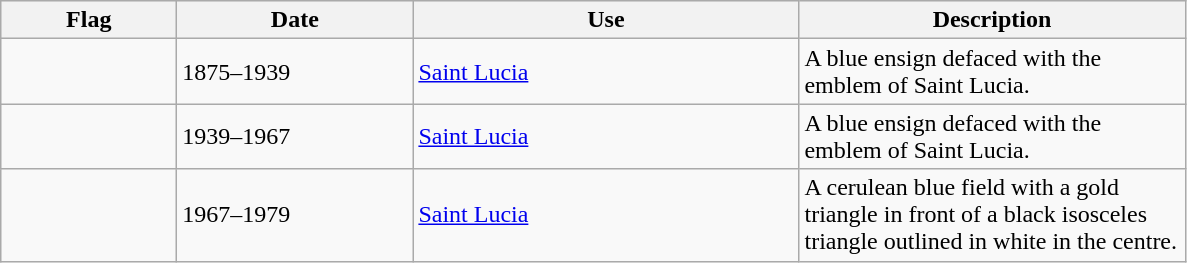<table class="wikitable">
<tr style="background:#efefef;">
<th style="width:110px;">Flag</th>
<th style="width:150px;">Date</th>
<th style="width:250px;">Use</th>
<th style="width:250px;">Description</th>
</tr>
<tr>
<td></td>
<td>1875–1939</td>
<td><a href='#'>Saint Lucia</a></td>
<td>A blue ensign defaced with the emblem of Saint Lucia.</td>
</tr>
<tr>
<td></td>
<td>1939–1967</td>
<td><a href='#'>Saint Lucia</a></td>
<td>A blue ensign defaced with the emblem of Saint Lucia.</td>
</tr>
<tr>
<td></td>
<td>1967–1979</td>
<td><a href='#'>Saint Lucia</a></td>
<td>A cerulean blue field with a gold triangle in front of a black isosceles triangle outlined in white in the centre.</td>
</tr>
</table>
